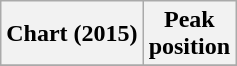<table class="wikitable sortable">
<tr>
<th>Chart (2015)</th>
<th>Peak<br>position</th>
</tr>
<tr>
</tr>
</table>
